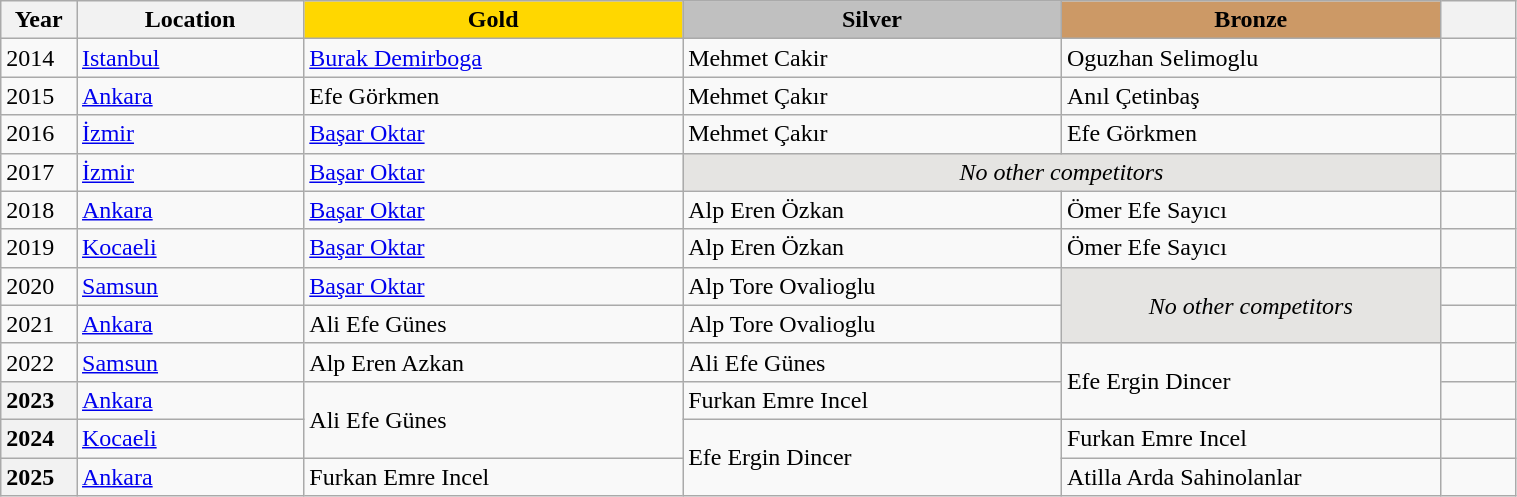<table class="wikitable unsortable" style="text-align:left; width:80%">
<tr>
<th scope="col" style="text-align:center; width:5%">Year</th>
<th scope="col" style="text-align:center; width:15%">Location</th>
<td scope="col" style="text-align:center; width:25%; background:gold"><strong>Gold</strong></td>
<td scope="col" style="text-align:center; width:25%; background:silver"><strong>Silver</strong></td>
<td scope="col" style="text-align:center; width:25%; background:#c96"><strong>Bronze</strong></td>
<th scope="col" style="text-align:center; width:5%"></th>
</tr>
<tr>
<td>2014</td>
<td><a href='#'>Istanbul</a></td>
<td><a href='#'>Burak Demirboga</a></td>
<td>Mehmet Cakir</td>
<td>Oguzhan Selimoglu</td>
<td></td>
</tr>
<tr>
<td>2015</td>
<td><a href='#'>Ankara</a></td>
<td>Efe Görkmen</td>
<td>Mehmet Çakır</td>
<td>Anıl Çetinbaş</td>
<td></td>
</tr>
<tr>
<td>2016</td>
<td><a href='#'>İzmir</a></td>
<td><a href='#'>Başar Oktar</a></td>
<td>Mehmet Çakır</td>
<td>Efe Görkmen</td>
<td></td>
</tr>
<tr>
<td>2017</td>
<td><a href='#'>İzmir</a></td>
<td><a href='#'>Başar Oktar</a></td>
<td colspan=2 align=center bgcolor="e5e4e2"><em>No other competitors</em></td>
<td></td>
</tr>
<tr>
<td>2018</td>
<td><a href='#'>Ankara</a></td>
<td><a href='#'>Başar Oktar</a></td>
<td>Alp Eren Özkan</td>
<td>Ömer Efe Sayıcı</td>
<td></td>
</tr>
<tr>
<td>2019</td>
<td><a href='#'>Kocaeli</a></td>
<td><a href='#'>Başar Oktar</a></td>
<td>Alp Eren Özkan</td>
<td>Ömer Efe Sayıcı</td>
<td></td>
</tr>
<tr>
<td>2020</td>
<td><a href='#'>Samsun</a></td>
<td><a href='#'>Başar Oktar</a></td>
<td>Alp Tore Ovalioglu</td>
<td rowspan="2" align=center bgcolor="e5e4e2"><em>No other competitors</em></td>
<td></td>
</tr>
<tr>
<td>2021</td>
<td><a href='#'>Ankara</a></td>
<td>Ali Efe Günes</td>
<td>Alp Tore Ovalioglu</td>
<td></td>
</tr>
<tr>
<td>2022</td>
<td><a href='#'>Samsun</a></td>
<td>Alp Eren Azkan</td>
<td>Ali Efe Günes</td>
<td rowspan="2">Efe Ergin Dincer</td>
<td></td>
</tr>
<tr>
<th scope="row" style="text-align:left">2023</th>
<td><a href='#'>Ankara</a></td>
<td rowspan="2">Ali Efe Günes</td>
<td>Furkan Emre Incel</td>
<td></td>
</tr>
<tr>
<th scope="row" style="text-align:left">2024</th>
<td><a href='#'>Kocaeli</a></td>
<td rowspan="2">Efe Ergin Dincer</td>
<td>Furkan Emre Incel</td>
<td></td>
</tr>
<tr>
<th scope="row" style="text-align:left">2025</th>
<td><a href='#'>Ankara</a></td>
<td>Furkan Emre Incel</td>
<td>Atilla Arda Sahinolanlar</td>
<td></td>
</tr>
</table>
